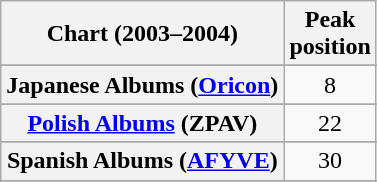<table class="wikitable sortable plainrowheaders" style="text-align:center">
<tr>
<th scope="col">Chart (2003–2004)</th>
<th scope="col">Peak<br>position</th>
</tr>
<tr>
</tr>
<tr>
</tr>
<tr>
</tr>
<tr>
</tr>
<tr>
</tr>
<tr>
</tr>
<tr>
</tr>
<tr>
</tr>
<tr>
</tr>
<tr>
</tr>
<tr>
<th scope="row">Japanese Albums (<a href='#'>Oricon</a>)</th>
<td>8</td>
</tr>
<tr>
</tr>
<tr>
<th scope="row"><a href='#'>Polish Albums</a> (ZPAV)</th>
<td>22</td>
</tr>
<tr>
</tr>
<tr>
<th scope="row">Spanish Albums (<a href='#'>AFYVE</a>)</th>
<td align="center">30</td>
</tr>
<tr>
</tr>
<tr>
</tr>
<tr>
</tr>
<tr>
</tr>
</table>
